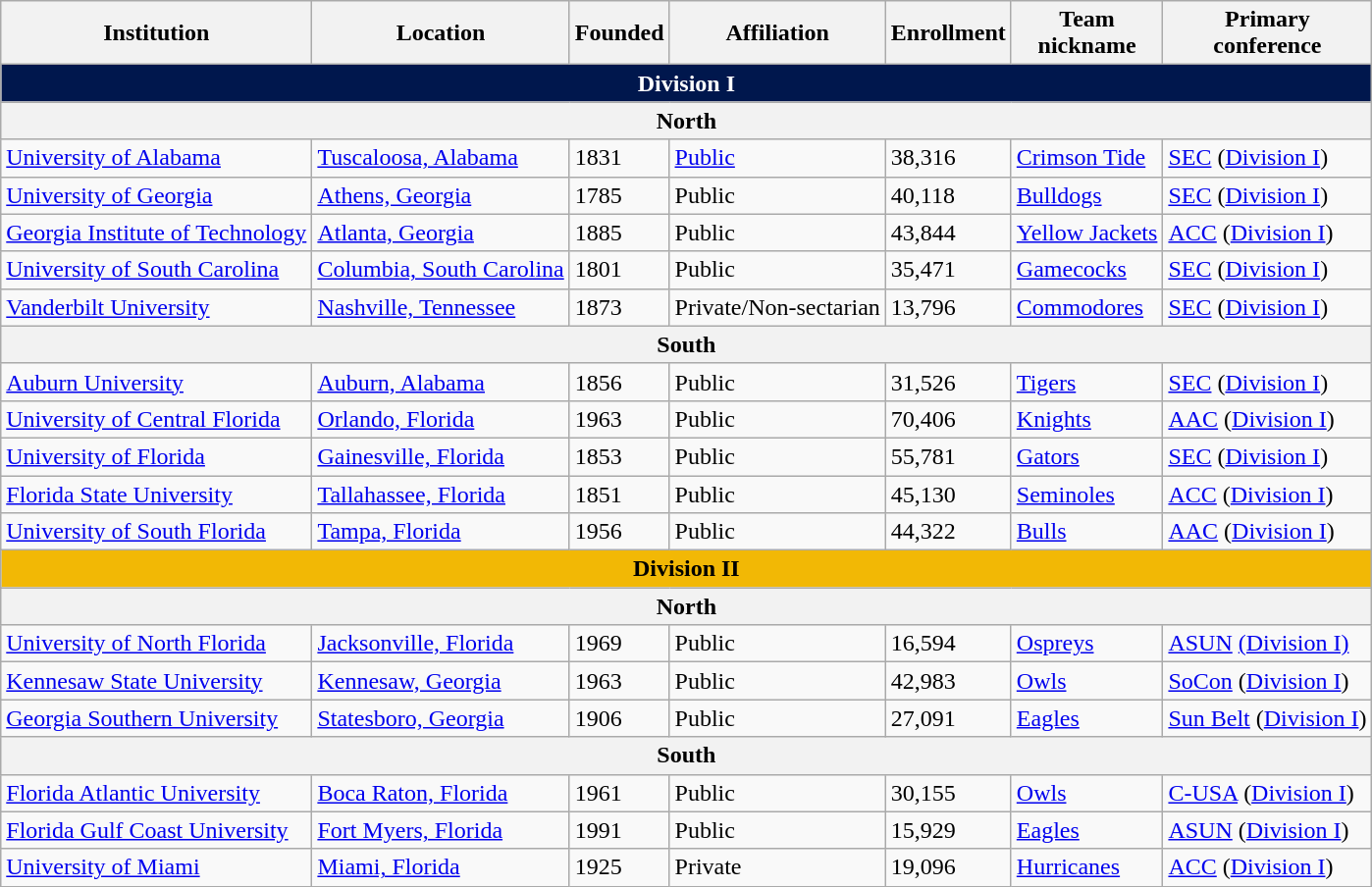<table class="wikitable sortable">
<tr>
<th>Institution</th>
<th>Location</th>
<th>Founded</th>
<th>Affiliation</th>
<th>Enrollment</th>
<th>Team<br>nickname</th>
<th>Primary<br>conference</th>
</tr>
<tr>
<th colspan="7" style="background:#00174d; color:white;"><strong>Division I</strong></th>
</tr>
<tr>
<th colspan="7"><strong>North</strong></th>
</tr>
<tr>
<td><a href='#'>University of Alabama</a></td>
<td><a href='#'>Tuscaloosa, Alabama</a></td>
<td>1831</td>
<td><a href='#'>Public</a></td>
<td>38,316</td>
<td><a href='#'>Crimson Tide</a></td>
<td><a href='#'>SEC</a> (<a href='#'>Division I</a>)</td>
</tr>
<tr>
<td><a href='#'>University of Georgia</a></td>
<td><a href='#'>Athens, Georgia</a></td>
<td>1785</td>
<td>Public</td>
<td>40,118</td>
<td><a href='#'>Bulldogs</a></td>
<td><a href='#'>SEC</a> (<a href='#'>Division I</a>)</td>
</tr>
<tr>
<td><a href='#'>Georgia Institute of Technology</a></td>
<td><a href='#'>Atlanta, Georgia</a></td>
<td>1885</td>
<td>Public</td>
<td>43,844</td>
<td><a href='#'>Yellow Jackets</a></td>
<td><a href='#'>ACC</a> (<a href='#'>Division I</a>)</td>
</tr>
<tr>
<td><a href='#'>University of South Carolina</a></td>
<td><a href='#'>Columbia, South Carolina</a></td>
<td>1801</td>
<td>Public</td>
<td>35,471</td>
<td><a href='#'>Gamecocks</a></td>
<td><a href='#'>SEC</a> (<a href='#'>Division I</a>)</td>
</tr>
<tr>
<td><a href='#'>Vanderbilt University</a></td>
<td><a href='#'>Nashville, Tennessee</a></td>
<td>1873</td>
<td>Private/Non-sectarian</td>
<td>13,796</td>
<td><a href='#'>Commodores</a></td>
<td><a href='#'>SEC</a> (<a href='#'>Division I</a>)</td>
</tr>
<tr>
<th colspan="7"><strong>South</strong></th>
</tr>
<tr>
<td><a href='#'>Auburn University</a></td>
<td><a href='#'>Auburn, Alabama</a></td>
<td>1856</td>
<td>Public</td>
<td>31,526</td>
<td><a href='#'>Tigers</a></td>
<td><a href='#'>SEC</a> (<a href='#'>Division I</a>)</td>
</tr>
<tr>
<td><a href='#'>University of Central Florida</a></td>
<td><a href='#'>Orlando, Florida</a></td>
<td>1963</td>
<td>Public</td>
<td>70,406</td>
<td><a href='#'>Knights</a></td>
<td><a href='#'>AAC</a> (<a href='#'>Division I</a>)</td>
</tr>
<tr>
<td><a href='#'>University of Florida</a></td>
<td><a href='#'>Gainesville, Florida</a></td>
<td>1853</td>
<td>Public</td>
<td>55,781</td>
<td><a href='#'>Gators</a></td>
<td><a href='#'>SEC</a> (<a href='#'>Division I</a>)</td>
</tr>
<tr>
<td><a href='#'>Florida State University</a></td>
<td><a href='#'>Tallahassee, Florida</a></td>
<td>1851</td>
<td>Public</td>
<td>45,130</td>
<td><a href='#'>Seminoles</a></td>
<td><a href='#'>ACC</a> (<a href='#'>Division I</a>)</td>
</tr>
<tr>
<td><a href='#'>University of South Florida</a></td>
<td><a href='#'>Tampa, Florida</a></td>
<td>1956</td>
<td>Public</td>
<td>44,322</td>
<td><a href='#'>Bulls</a></td>
<td><a href='#'>AAC</a> (<a href='#'>Division I</a>)</td>
</tr>
<tr>
<th colspan="7" style="background:#f2b805; color:black;" !><strong>Division II</strong></th>
</tr>
<tr>
<th colspan="7"><strong>North</strong></th>
</tr>
<tr>
<td><a href='#'>University of North Florida</a></td>
<td><a href='#'>Jacksonville, Florida</a></td>
<td>1969</td>
<td>Public</td>
<td>16,594</td>
<td><a href='#'>Ospreys</a></td>
<td><a href='#'>ASUN</a> <a href='#'>(Division I)</a></td>
</tr>
<tr>
<td><a href='#'>Kennesaw State University</a></td>
<td><a href='#'>Kennesaw, Georgia</a></td>
<td>1963</td>
<td>Public</td>
<td>42,983</td>
<td><a href='#'>Owls</a></td>
<td><a href='#'>SoCon</a> (<a href='#'>Division I</a>)</td>
</tr>
<tr>
<td><a href='#'>Georgia Southern University</a></td>
<td><a href='#'>Statesboro, Georgia</a></td>
<td>1906</td>
<td>Public</td>
<td>27,091</td>
<td><a href='#'>Eagles</a></td>
<td><a href='#'>Sun Belt</a> (<a href='#'>Division I</a>)</td>
</tr>
<tr>
<th colspan="7"><strong>South</strong></th>
</tr>
<tr>
<td><a href='#'>Florida Atlantic University</a></td>
<td><a href='#'>Boca Raton, Florida</a></td>
<td>1961</td>
<td>Public</td>
<td>30,155</td>
<td><a href='#'>Owls</a></td>
<td><a href='#'>C-USA</a> (<a href='#'>Division I</a>)</td>
</tr>
<tr>
<td><a href='#'>Florida Gulf Coast University</a></td>
<td><a href='#'>Fort Myers, Florida</a></td>
<td>1991</td>
<td>Public</td>
<td>15,929</td>
<td><a href='#'>Eagles</a></td>
<td><a href='#'>ASUN</a> (<a href='#'>Division I</a>)</td>
</tr>
<tr>
<td><a href='#'>University of Miami</a></td>
<td><a href='#'>Miami, Florida</a></td>
<td>1925</td>
<td>Private</td>
<td>19,096</td>
<td><a href='#'>Hurricanes</a></td>
<td><a href='#'>ACC</a> (<a href='#'>Division I</a>)</td>
</tr>
</table>
